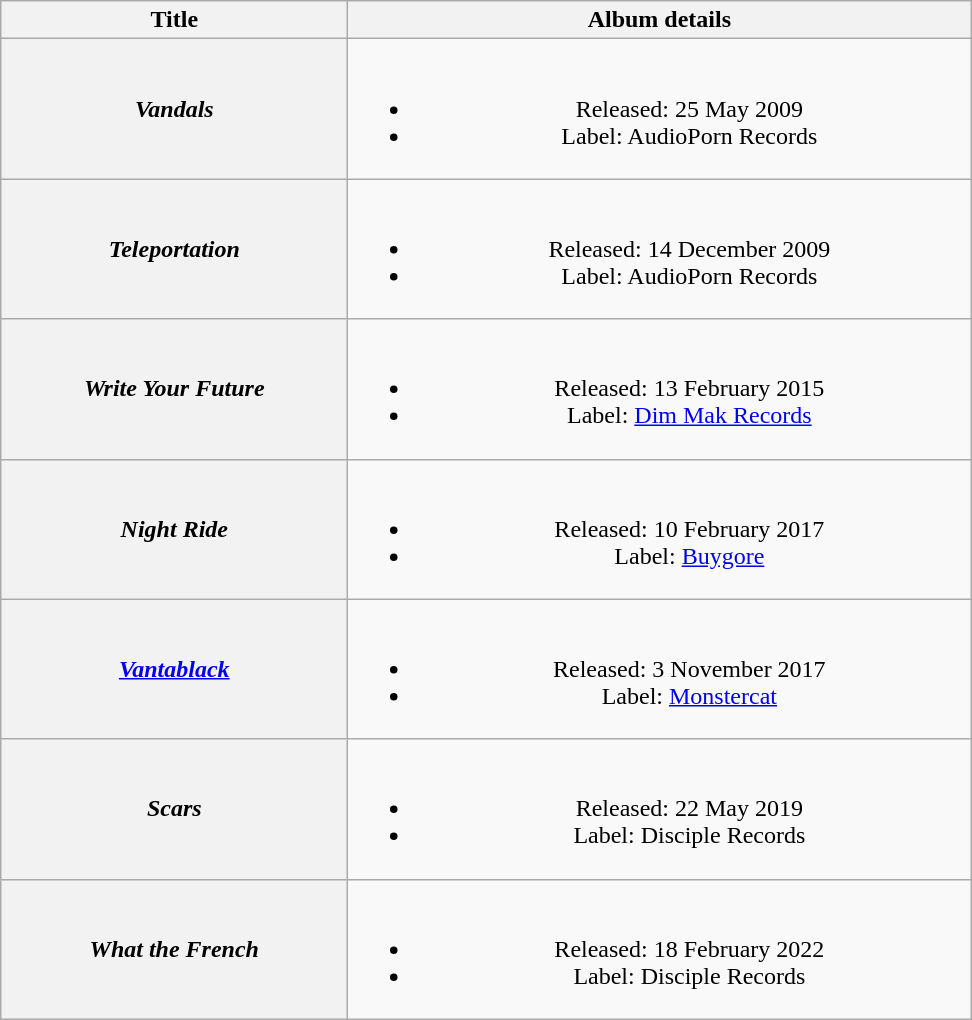<table class="wikitable plainrowheaders" style="text-align:center;">
<tr>
<th scope="col" style="width:14em;">Title</th>
<th scope="col" style="width:25.5em;">Album details</th>
</tr>
<tr>
<th scope="row"><em>Vandals</em></th>
<td><br><ul><li>Released: 25 May 2009</li><li>Label: AudioPorn Records</li></ul></td>
</tr>
<tr>
<th scope="row"><em>Teleportation</em></th>
<td><br><ul><li>Released: 14 December 2009</li><li>Label: AudioPorn Records</li></ul></td>
</tr>
<tr>
<th scope="row"><em>Write Your Future</em></th>
<td><br><ul><li>Released: 13 February 2015</li><li>Label: <a href='#'>Dim Mak Records</a></li></ul></td>
</tr>
<tr>
<th scope="row"><em>Night Ride</em></th>
<td><br><ul><li>Released: 10 February 2017</li><li>Label: <a href='#'>Buygore</a></li></ul></td>
</tr>
<tr>
<th scope="row"><em><a href='#'>Vantablack</a></em><br></th>
<td><br><ul><li>Released: 3 November 2017</li><li>Label: <a href='#'>Monstercat</a></li></ul></td>
</tr>
<tr>
<th scope="row"><em>Scars</em></th>
<td><br><ul><li>Released: 22 May 2019</li><li>Label: Disciple Records</li></ul></td>
</tr>
<tr>
<th scope="row"><em>What the French</em></th>
<td><br><ul><li>Released: 18 February 2022</li><li>Label: Disciple Records</li></ul></td>
</tr>
</table>
